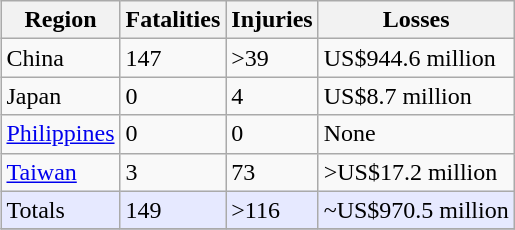<table class="wikitable" style="margin:0 0 0.5em 1em;float:right;">
<tr>
<th scope="col">Region</th>
<th scope="col">Fatalities</th>
<th scope="col">Injuries</th>
<th scope="col">Losses</th>
</tr>
<tr>
<td>China</td>
<td>147</td>
<td>>39</td>
<td>US$944.6 million</td>
</tr>
<tr>
<td>Japan</td>
<td>0</td>
<td>4</td>
<td>US$8.7 million</td>
</tr>
<tr>
<td><a href='#'>Philippines</a></td>
<td>0</td>
<td>0</td>
<td>None</td>
</tr>
<tr>
<td><a href='#'>Taiwan</a></td>
<td>3</td>
<td>73</td>
<td>>US$17.2 million</td>
</tr>
<tr>
<td style="background:#e6e9ff;">Totals</td>
<td style="background:#e6e9ff;">149</td>
<td style="background:#e6e9ff;">>116</td>
<td style="background:#e6e9ff;">~US$970.5 million</td>
</tr>
<tr>
</tr>
</table>
